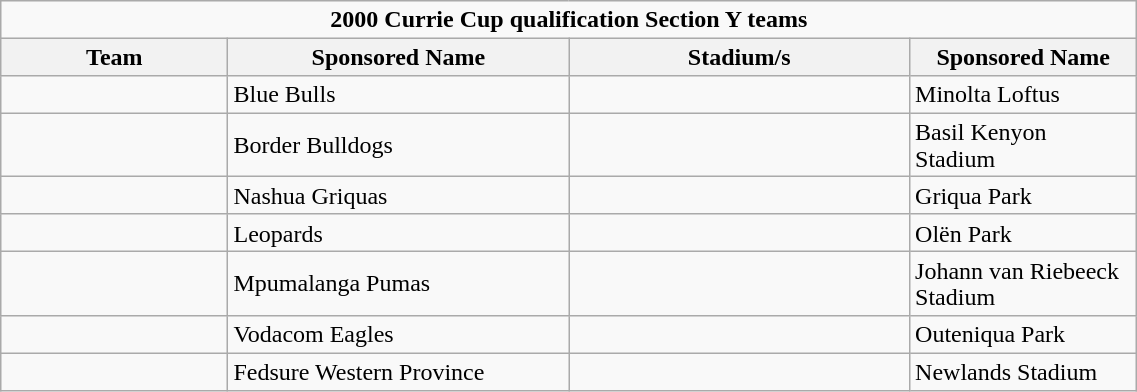<table class="wikitable collapsible collapsed sortable" style="text-align:left; line-height:110%; font-size:100%; width:60%;">
<tr>
<td colspan=4 align=center><strong>2000 Currie Cup qualification Section Y teams</strong></td>
</tr>
<tr>
<th width="20%">Team</th>
<th width="30%">Sponsored Name</th>
<th width="30%">Stadium/s</th>
<th width="20%">Sponsored Name</th>
</tr>
<tr>
<td></td>
<td>Blue Bulls</td>
<td></td>
<td>Minolta Loftus</td>
</tr>
<tr>
<td></td>
<td>Border Bulldogs</td>
<td></td>
<td>Basil Kenyon Stadium</td>
</tr>
<tr>
<td></td>
<td>Nashua Griquas</td>
<td></td>
<td>Griqua Park</td>
</tr>
<tr>
<td></td>
<td>Leopards</td>
<td></td>
<td>Olën Park</td>
</tr>
<tr>
<td></td>
<td>Mpumalanga Pumas</td>
<td></td>
<td>Johann van Riebeeck Stadium</td>
</tr>
<tr>
<td></td>
<td>Vodacom Eagles</td>
<td></td>
<td>Outeniqua Park</td>
</tr>
<tr>
<td></td>
<td>Fedsure Western Province</td>
<td></td>
<td>Newlands Stadium</td>
</tr>
</table>
